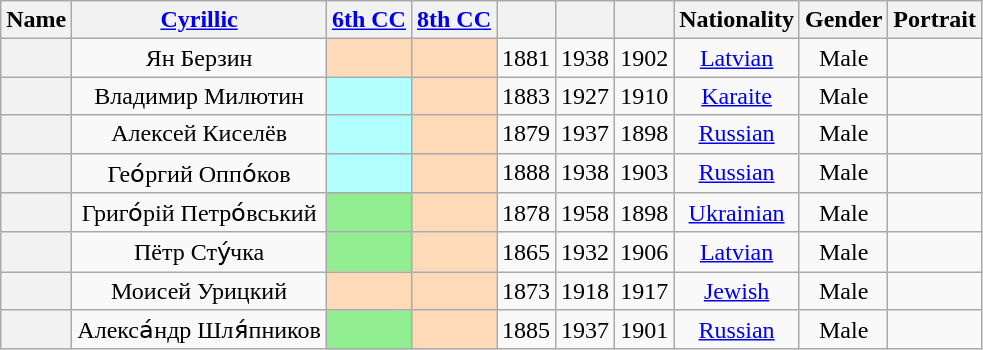<table class="wikitable sortable" style=text-align:center>
<tr>
<th scope="col">Name</th>
<th scope="col" class="unsortable"><a href='#'>Cyrillic</a></th>
<th scope="col"><a href='#'>6th CC</a></th>
<th scope="col"><a href='#'>8th CC</a></th>
<th scope="col"></th>
<th scope="col"></th>
<th scope="col"></th>
<th scope="col">Nationality</th>
<th scope="col">Gender</th>
<th scope="col" class="unsortable">Portrait</th>
</tr>
<tr>
<th align="center" scope="row" style="font-weight:normal;"></th>
<td>Ян Берзин</td>
<td bgcolor = PeachPuff></td>
<td bgcolor = PeachPuff></td>
<td>1881</td>
<td>1938</td>
<td>1902</td>
<td><a href='#'>Latvian</a></td>
<td>Male</td>
<td></td>
</tr>
<tr>
<th align="center" scope="row" style="font-weight:normal;"></th>
<td>Владимир Милютин</td>
<td bgcolor = #B2FFFF></td>
<td bgcolor = PeachPuff></td>
<td>1883</td>
<td>1927</td>
<td>1910</td>
<td><a href='#'>Karaite</a></td>
<td>Male</td>
<td></td>
</tr>
<tr>
<th align="center" scope="row" style="font-weight:normal;"></th>
<td>Алексей Киселёв</td>
<td bgcolor = #B2FFFF></td>
<td bgcolor = PeachPuff></td>
<td>1879</td>
<td>1937</td>
<td>1898</td>
<td><a href='#'>Russian</a></td>
<td>Male</td>
<td></td>
</tr>
<tr>
<th align="center" scope="row" style="font-weight:normal;"></th>
<td>Гео́ргий Оппо́ков</td>
<td bgcolor = #B2FFFF></td>
<td bgcolor = PeachPuff></td>
<td>1888</td>
<td>1938</td>
<td>1903</td>
<td><a href='#'>Russian</a></td>
<td>Male</td>
<td></td>
</tr>
<tr>
<th align="center" scope="row" style="font-weight:normal;"></th>
<td>Григо́рій Петро́вський</td>
<td bgcolor = LightGreen></td>
<td bgcolor = PeachPuff></td>
<td>1878</td>
<td>1958</td>
<td>1898</td>
<td><a href='#'>Ukrainian</a></td>
<td>Male</td>
<td></td>
</tr>
<tr>
<th align="center" scope="row" style="font-weight:normal;"></th>
<td>Пётр Сту́чка</td>
<td bgcolor = LightGreen></td>
<td bgcolor = PeachPuff></td>
<td>1865</td>
<td>1932</td>
<td>1906</td>
<td><a href='#'>Latvian</a></td>
<td>Male</td>
<td></td>
</tr>
<tr>
<th align="center" scope="row" style="font-weight:normal;"></th>
<td>Моисей Урицкий</td>
<td bgcolor = PeachPuff></td>
<td bgcolor = PeachPuff></td>
<td>1873</td>
<td>1918</td>
<td>1917</td>
<td><a href='#'>Jewish</a></td>
<td>Male</td>
<td></td>
</tr>
<tr>
<th align="center" scope="row" style="font-weight:normal;"></th>
<td>Алекса́ндр Шля́пников</td>
<td bgcolor = LightGreen></td>
<td bgcolor = PeachPuff></td>
<td>1885</td>
<td>1937</td>
<td>1901</td>
<td><a href='#'>Russian</a></td>
<td>Male</td>
<td></td>
</tr>
</table>
